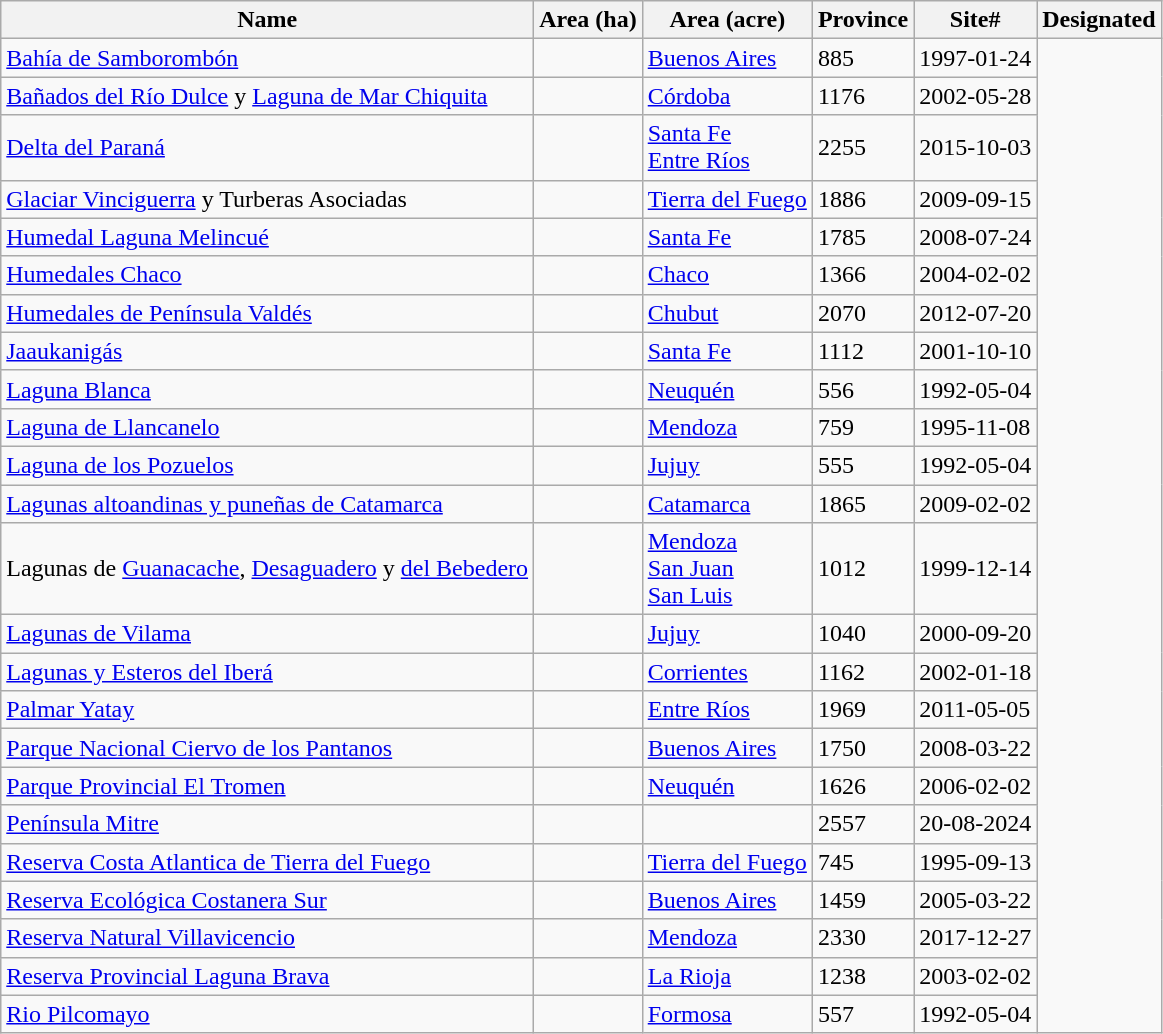<table class="wikitable sortable sortable">
<tr>
<th scope="col" align=left>Name</th>
<th scope="col">Area (ha)</th>
<th scope="col">Area (acre)</th>
<th scope="col">Province</th>
<th scope="col">Site#</th>
<th scope="col">Designated</th>
</tr>
<tr ---->
<td><a href='#'>Bahía de Samborombón</a></td>
<td></td>
<td><a href='#'>Buenos Aires</a></td>
<td>885</td>
<td>1997-01-24</td>
</tr>
<tr ---->
<td><a href='#'>Bañados del Río Dulce</a> y <a href='#'>Laguna de Mar Chiquita</a></td>
<td></td>
<td><a href='#'>Córdoba</a></td>
<td>1176</td>
<td>2002-05-28</td>
</tr>
<tr ---->
<td><a href='#'>Delta del Paraná</a></td>
<td></td>
<td><a href='#'>Santa Fe</a><br><a href='#'>Entre Ríos</a></td>
<td>2255</td>
<td>2015-10-03</td>
</tr>
<tr ---->
<td><a href='#'>Glaciar Vinciguerra</a> y Turberas Asociadas</td>
<td></td>
<td><a href='#'>Tierra del Fuego</a></td>
<td>1886</td>
<td>2009-09-15</td>
</tr>
<tr ---->
<td><a href='#'>Humedal Laguna Melincué</a></td>
<td></td>
<td><a href='#'>Santa Fe</a></td>
<td>1785</td>
<td>2008-07-24</td>
</tr>
<tr ---->
<td><a href='#'>Humedales Chaco</a></td>
<td></td>
<td><a href='#'>Chaco</a></td>
<td>1366</td>
<td>2004-02-02</td>
</tr>
<tr ----->
<td><a href='#'>Humedales de Península Valdés</a></td>
<td></td>
<td><a href='#'>Chubut</a></td>
<td>2070</td>
<td>2012-07-20</td>
</tr>
<tr ---->
<td><a href='#'>Jaaukanigás</a></td>
<td></td>
<td><a href='#'>Santa Fe</a></td>
<td>1112</td>
<td>2001-10-10</td>
</tr>
<tr ---->
<td><a href='#'>Laguna Blanca</a></td>
<td></td>
<td><a href='#'>Neuquén</a></td>
<td>556</td>
<td>1992-05-04</td>
</tr>
<tr ---->
<td><a href='#'>Laguna de Llancanelo</a></td>
<td></td>
<td><a href='#'>Mendoza</a></td>
<td>759</td>
<td>1995-11-08</td>
</tr>
<tr --->
<td><a href='#'>Laguna de los Pozuelos</a></td>
<td></td>
<td><a href='#'>Jujuy</a></td>
<td>555</td>
<td>1992-05-04</td>
</tr>
<tr ---->
<td><a href='#'>Lagunas altoandinas y puneñas de Catamarca</a></td>
<td></td>
<td><a href='#'>Catamarca</a></td>
<td>1865</td>
<td>2009-02-02</td>
</tr>
<tr ---->
<td>Lagunas de <a href='#'>Guanacache</a>, <a href='#'>Desaguadero</a> y <a href='#'>del Bebedero</a></td>
<td></td>
<td><a href='#'>Mendoza</a><br><a href='#'>San Juan</a><br><a href='#'>San Luis</a></td>
<td>1012</td>
<td>1999-12-14</td>
</tr>
<tr ---->
<td><a href='#'>Lagunas de Vilama</a></td>
<td></td>
<td><a href='#'>Jujuy</a></td>
<td>1040</td>
<td>2000-09-20</td>
</tr>
<tr ---->
<td><a href='#'>Lagunas y Esteros del Iberá</a></td>
<td></td>
<td><a href='#'>Corrientes</a></td>
<td>1162</td>
<td>2002-01-18</td>
</tr>
<tr ---->
<td><a href='#'>Palmar Yatay</a></td>
<td></td>
<td><a href='#'>Entre Ríos</a></td>
<td>1969</td>
<td>2011-05-05</td>
</tr>
<tr ---->
<td><a href='#'>Parque Nacional Ciervo de los Pantanos</a></td>
<td></td>
<td><a href='#'>Buenos Aires</a></td>
<td>1750</td>
<td>2008-03-22</td>
</tr>
<tr ---->
<td><a href='#'>Parque Provincial El Tromen</a></td>
<td></td>
<td><a href='#'>Neuquén</a></td>
<td>1626</td>
<td>2006-02-02</td>
</tr>
<tr ---->
<td><a href='#'>Península Mitre</a></td>
<td></td>
<td></td>
<td>2557</td>
<td>20-08-2024</td>
</tr>
<tr ---->
<td><a href='#'>Reserva Costa Atlantica de Tierra del Fuego</a></td>
<td></td>
<td><a href='#'>Tierra del Fuego</a></td>
<td>745</td>
<td>1995-09-13</td>
</tr>
<tr ---->
<td><a href='#'>Reserva Ecológica Costanera Sur</a></td>
<td></td>
<td><a href='#'>Buenos Aires</a></td>
<td>1459</td>
<td>2005-03-22</td>
</tr>
<tr ---->
<td><a href='#'>Reserva Natural Villavicencio</a></td>
<td></td>
<td><a href='#'>Mendoza</a></td>
<td>2330</td>
<td>2017-12-27</td>
</tr>
<tr ---->
<td><a href='#'>Reserva Provincial Laguna Brava</a></td>
<td></td>
<td><a href='#'>La Rioja</a></td>
<td>1238</td>
<td>2003-02-02</td>
</tr>
<tr ---->
<td><a href='#'>Rio Pilcomayo</a></td>
<td></td>
<td><a href='#'>Formosa</a></td>
<td>557</td>
<td>1992-05-04</td>
</tr>
</table>
